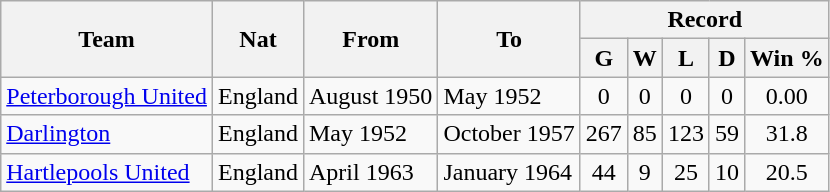<table class="wikitable" style="text-align: center">
<tr>
<th rowspan="2">Team</th>
<th rowspan="2">Nat</th>
<th rowspan="2">From</th>
<th rowspan="2">To</th>
<th colspan="5">Record</th>
</tr>
<tr>
<th>G</th>
<th>W</th>
<th>L</th>
<th>D</th>
<th>Win %</th>
</tr>
<tr>
<td align=left><a href='#'>Peterborough United</a></td>
<td>England</td>
<td align=left>August 1950</td>
<td align=left>May 1952</td>
<td>0</td>
<td>0</td>
<td>0</td>
<td>0</td>
<td>0.00</td>
</tr>
<tr>
<td align=left><a href='#'>Darlington</a></td>
<td>England</td>
<td align=left>May 1952</td>
<td align=left>October 1957</td>
<td>267</td>
<td>85</td>
<td>123</td>
<td>59</td>
<td>31.8</td>
</tr>
<tr>
<td align=left><a href='#'>Hartlepools United</a></td>
<td>England</td>
<td align=left>April 1963</td>
<td align=left>January 1964</td>
<td>44</td>
<td>9</td>
<td>25</td>
<td>10</td>
<td>20.5</td>
</tr>
</table>
